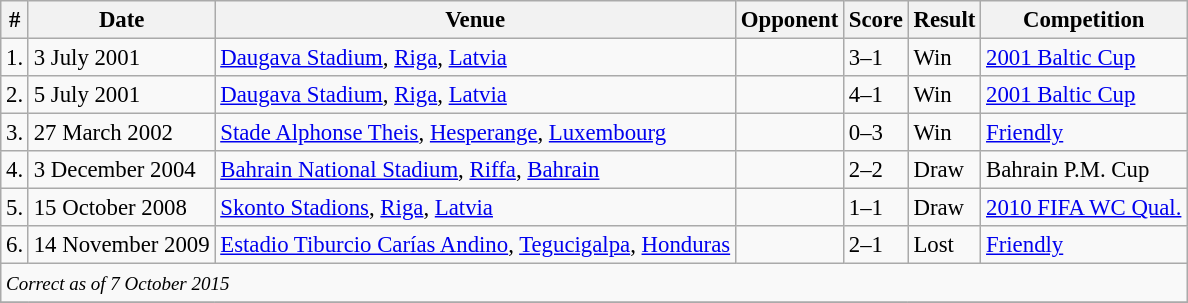<table class="wikitable" style="font-size:95%;">
<tr>
<th>#</th>
<th>Date</th>
<th>Venue</th>
<th>Opponent</th>
<th>Score</th>
<th>Result</th>
<th>Competition</th>
</tr>
<tr>
<td>1.</td>
<td>3 July 2001</td>
<td><a href='#'>Daugava Stadium</a>, <a href='#'>Riga</a>, <a href='#'>Latvia</a></td>
<td></td>
<td>3–1</td>
<td>Win</td>
<td><a href='#'>2001 Baltic Cup</a></td>
</tr>
<tr>
<td>2.</td>
<td>5 July 2001</td>
<td><a href='#'>Daugava Stadium</a>, <a href='#'>Riga</a>, <a href='#'>Latvia</a></td>
<td></td>
<td>4–1</td>
<td>Win</td>
<td><a href='#'>2001 Baltic Cup</a></td>
</tr>
<tr>
<td>3.</td>
<td>27 March 2002</td>
<td><a href='#'>Stade Alphonse Theis</a>, <a href='#'>Hesperange</a>, <a href='#'>Luxembourg</a></td>
<td></td>
<td>0–3</td>
<td>Win</td>
<td><a href='#'>Friendly</a></td>
</tr>
<tr>
<td>4.</td>
<td>3 December 2004</td>
<td><a href='#'>Bahrain National Stadium</a>, <a href='#'>Riffa</a>, <a href='#'>Bahrain</a></td>
<td></td>
<td>2–2</td>
<td>Draw</td>
<td>Bahrain P.M. Cup</td>
</tr>
<tr>
<td>5.</td>
<td>15 October 2008</td>
<td><a href='#'>Skonto Stadions</a>, <a href='#'>Riga</a>, <a href='#'>Latvia</a></td>
<td></td>
<td>1–1</td>
<td>Draw</td>
<td><a href='#'>2010 FIFA WC Qual.</a></td>
</tr>
<tr>
<td>6.</td>
<td>14 November 2009</td>
<td><a href='#'>Estadio Tiburcio Carías Andino</a>, <a href='#'>Tegucigalpa</a>, <a href='#'>Honduras</a></td>
<td></td>
<td>2–1</td>
<td>Lost</td>
<td><a href='#'>Friendly</a></td>
</tr>
<tr>
<td colspan="12"><small><em>Correct as of 7 October 2015</em></small></td>
</tr>
<tr>
</tr>
</table>
